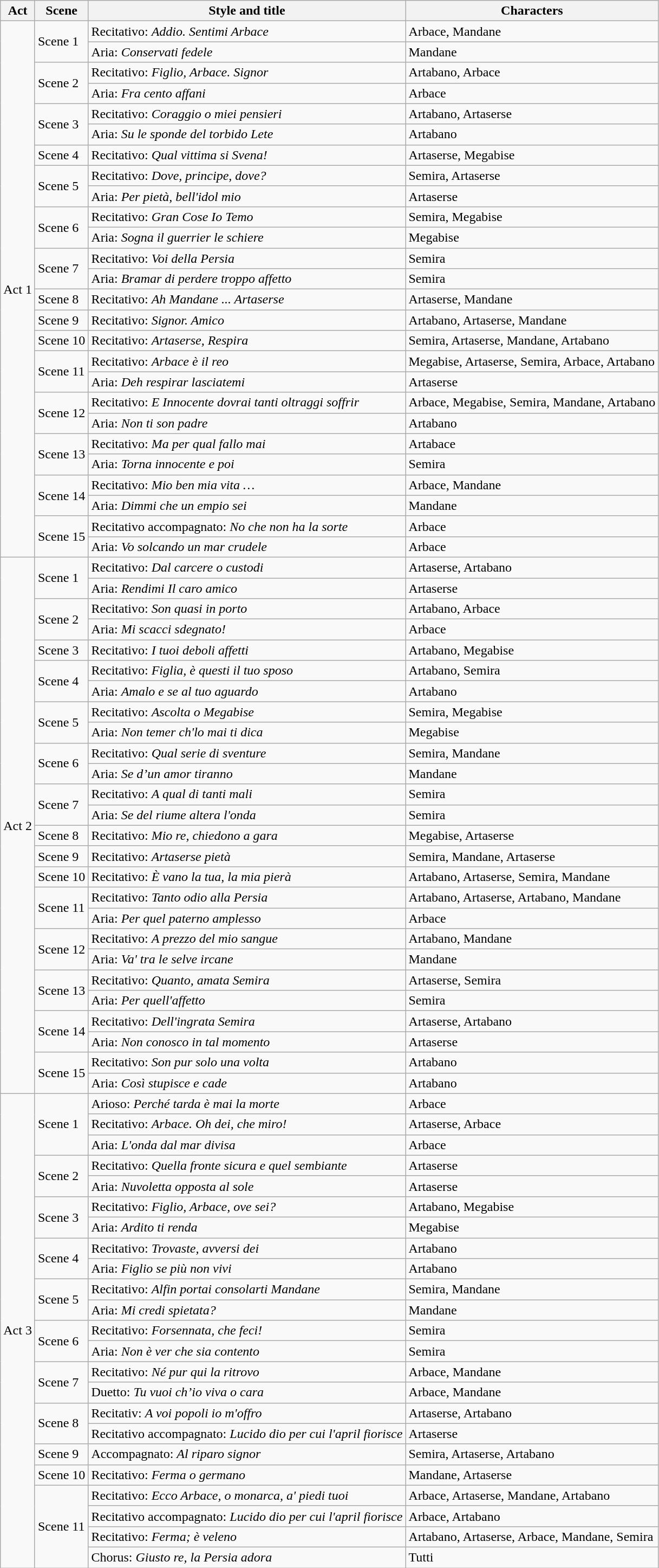<table class="wikitable">
<tr>
<th>Act</th>
<th>Scene</th>
<th>Style and title</th>
<th>Characters</th>
</tr>
<tr>
<td rowspan="26">Act 1</td>
<td rowspan="2">Scene 1</td>
<td>Recitativo: <em>Addio. Sentimi Arbace</em></td>
<td>Arbace, Mandane</td>
</tr>
<tr>
<td>Aria: <em>Conservati fedele</em></td>
<td>Mandane</td>
</tr>
<tr>
<td rowspan="2">Scene 2</td>
<td>Recitativo: <em>Figlio, Arbace. Signor </em></td>
<td>Artabano, Arbace</td>
</tr>
<tr>
<td>Aria: <em>Fra cento affani</em></td>
<td>Arbace</td>
</tr>
<tr>
<td rowspan="2">Scene 3</td>
<td>Recitativo: <em>Coraggio o miei pensieri</em></td>
<td>Artabano, Artaserse</td>
</tr>
<tr>
<td>Aria: <em>Su le sponde del torbido Lete</em></td>
<td>Artabano</td>
</tr>
<tr>
<td rowspan="1">Scene 4</td>
<td>Recitativo: <em>Qual vittima si Svena!</em></td>
<td>Artaserse, Megabise</td>
</tr>
<tr>
<td rowspan="2">Scene 5</td>
<td>Recitativo: <em>Dove, principe, dove?</em></td>
<td>Semira, Artaserse</td>
</tr>
<tr>
<td>Aria: <em>Per pietà, bell'idol mio</em></td>
<td>Artaserse</td>
</tr>
<tr>
<td rowspan="2">Scene 6</td>
<td>Recitativo: <em>Gran Cose Io Temo</em></td>
<td>Semira, Megabise</td>
</tr>
<tr>
<td>Aria: <em>Sogna il guerrier le schiere</em></td>
<td>Megabise</td>
</tr>
<tr>
<td rowspan="2">Scene 7</td>
<td>Recitativo: <em>Voi della Persia</em></td>
<td>Semira</td>
</tr>
<tr>
<td>Aria: <em>Bramar di perdere troppo affetto</em></td>
<td>Semira</td>
</tr>
<tr>
<td rowspan="1">Scene 8</td>
<td>Recitativo: <em>Ah Mandane ... Artaserse</em></td>
<td>Artaserse, Mandane</td>
</tr>
<tr>
<td rowspan="1">Scene 9</td>
<td>Recitativo: <em>Signor. Amico</em></td>
<td>Artabano, Artaserse, Mandane</td>
</tr>
<tr>
<td rowspan="1">Scene 10</td>
<td>Recitativo: <em>Artaserse, Respira</em></td>
<td>Semira, Artaserse, Mandane, Artabano</td>
</tr>
<tr>
<td rowspan="2">Scene 11</td>
<td>Recitativo: <em>Arbace è il reo</em></td>
<td>Megabise, Artaserse, Semira, Arbace, Artabano</td>
</tr>
<tr>
<td>Aria: <em>Deh respirar lasciatemi</em></td>
<td>Artaserse</td>
</tr>
<tr>
<td rowspan="2">Scene 12</td>
<td>Recitativo: <em>E Innocente dovrai tanti oltraggi soffrir</em></td>
<td>Arbace, Megabise, Semira, Mandane, Artabano</td>
</tr>
<tr>
<td>Aria: <em>Non ti son padre</em></td>
<td>Artabano</td>
</tr>
<tr>
<td rowspan="2">Scene 13</td>
<td>Recitativo: <em>Ma per qual fallo mai</em></td>
<td>Artabace</td>
</tr>
<tr>
<td>Aria: <em>Torna innocente e poi</em></td>
<td>Semira</td>
</tr>
<tr>
<td rowspan="2">Scene 14</td>
<td>Recitativo: <em>Mio ben mia vita …</em></td>
<td>Arbace, Mandane</td>
</tr>
<tr>
<td>Aria: <em>Dimmi che un empio sei</em></td>
<td>Mandane</td>
</tr>
<tr>
<td rowspan="2">Scene 15</td>
<td>Recitativo accompagnato: <em>No che non ha la sorte</em></td>
<td>Arbace</td>
</tr>
<tr>
<td>Aria: <em>Vo solcando un mar crudele</em></td>
<td>Arbace</td>
</tr>
<tr>
<td rowspan="26">Act 2</td>
<td rowspan="2">Scene 1</td>
<td>Recitativo: <em>Dal carcere o custodi</em></td>
<td>Artaserse, Artabano</td>
</tr>
<tr>
<td>Aria: <em>Rendimi Il caro amico</em></td>
<td>Artaserse</td>
</tr>
<tr>
<td rowspan="2">Scene 2</td>
<td>Recitativo: <em>Son quasi in porto</em></td>
<td>Artabano, Arbace</td>
</tr>
<tr>
<td>Aria: <em>Mi scacci sdegnato!</em></td>
<td>Arbace</td>
</tr>
<tr>
<td rowspan="1">Scene 3</td>
<td>Recitativo: <em>I tuoi deboli affetti</em></td>
<td>Artabano, Megabise</td>
</tr>
<tr>
<td rowspan="2">Scene 4</td>
<td>Recitativo: <em>Figlia, è questi il tuo sposo</em></td>
<td>Artabano, Semira</td>
</tr>
<tr>
<td>Aria: <em>Amalo e se al tuo aguardo</em></td>
<td>Artabano</td>
</tr>
<tr>
<td rowspan="2">Scene 5</td>
<td>Recitativo: <em>Ascolta o Megabise</em></td>
<td>Semira, Megabise</td>
</tr>
<tr>
<td>Aria: <em>Non temer ch'lo mai ti dica</em></td>
<td>Megabise</td>
</tr>
<tr>
<td rowspan="2">Scene 6</td>
<td>Recitativo: <em>Qual serie di sventure</em></td>
<td>Semira, Mandane</td>
</tr>
<tr>
<td>Aria: <em>Se d’un amor tiranno</em></td>
<td>Mandane</td>
</tr>
<tr>
<td rowspan="2">Scene 7</td>
<td>Recitativo: <em>A qual di tanti mali</em></td>
<td>Semira</td>
</tr>
<tr>
<td>Aria: <em>Se del riume altera l'onda</em></td>
<td>Semira</td>
</tr>
<tr>
<td rowspan="1">Scene 8</td>
<td>Recitativo: <em>Mio re, chiedono a gara</em></td>
<td>Megabise, Artaserse</td>
</tr>
<tr>
<td rowspan="1">Scene 9</td>
<td>Recitativo: <em>Artaserse pietà</em></td>
<td>Semira, Mandane, Artaserse</td>
</tr>
<tr>
<td rowspan="1">Scene 10</td>
<td>Recitativo: <em>È vano la tua, la mia pierà</em></td>
<td>Artabano, Artaserse, Semira, Mandane</td>
</tr>
<tr>
<td rowspan="2">Scene 11</td>
<td>Recitativo: <em>Tanto odio alla Persia</em></td>
<td>Artabano, Artaserse, Artabano, Mandane</td>
</tr>
<tr>
<td>Aria: <em>Per quel paterno amplesso</em></td>
<td>Arbace</td>
</tr>
<tr>
<td rowspan="2">Scene 12</td>
<td>Recitativo: <em>A prezzo del mio sangue</em></td>
<td>Artabano, Mandane</td>
</tr>
<tr>
<td>Aria: <em>Va' tra le selve ircane</em></td>
<td>Mandane</td>
</tr>
<tr>
<td rowspan="2">Scene 13</td>
<td>Recitativo: <em>Quanto, amata Semira</em></td>
<td>Artaserse, Semira</td>
</tr>
<tr>
<td>Aria: <em>Per quell'affetto</em></td>
<td>Semira</td>
</tr>
<tr>
<td rowspan="2">Scene 14</td>
<td>Recitativo: <em>Dell'ingrata Semira</em></td>
<td>Artaserse, Artabano</td>
</tr>
<tr>
<td>Aria: <em>Non conosco in tal momento</em></td>
<td>Artaserse</td>
</tr>
<tr>
<td rowspan="2">Scene 15</td>
<td>Recitativo: <em>Son pur solo una volta</em></td>
<td>Artabano</td>
</tr>
<tr>
<td>Aria: <em>Così stupisce e cade</em></td>
<td>Artabano</td>
</tr>
<tr>
<td rowspan="23">Act 3</td>
<td rowspan="3">Scene 1</td>
<td>Arioso: <em>Perché tarda è mai la morte</em></td>
<td>Arbace</td>
</tr>
<tr>
<td>Recitativo: <em>Arbace. Oh dei, che miro!</em></td>
<td>Artaserse, Arbace</td>
</tr>
<tr>
<td>Aria: <em>L'onda dal mar divisa</em></td>
<td>Arbace</td>
</tr>
<tr>
<td rowspan="2">Scene 2</td>
<td>Recitativo: <em>Quella fronte sicura e quel sembiante</em></td>
<td>Artaserse</td>
</tr>
<tr>
<td>Aria: <em>Nuvoletta opposta al sole</em></td>
<td>Artaserse</td>
</tr>
<tr>
<td rowspan="2">Scene 3</td>
<td>Recitativo: <em>Figlio, Arbace, ove sei?</em></td>
<td>Artabano, Megabise</td>
</tr>
<tr>
<td>Aria: <em>Ardito ti renda</em></td>
<td>Megabise</td>
</tr>
<tr>
<td rowspan="2">Scene 4</td>
<td>Recitativo: <em>Trovaste, avversi dei</em></td>
<td>Artabano</td>
</tr>
<tr>
<td>Aria: <em>Figlio se più non vivi</em></td>
<td>Artabano</td>
</tr>
<tr>
<td rowspan="2">Scene 5</td>
<td>Recitativo: <em>Alfin portai consolarti Mandane</em></td>
<td>Semira, Mandane</td>
</tr>
<tr>
<td>Aria: <em>Mi credi spietata?</em></td>
<td>Mandane</td>
</tr>
<tr>
<td rowspan="2">Scene 6</td>
<td>Recitativo: <em>Forsennata, che feci!</em></td>
<td>Semira</td>
</tr>
<tr>
<td>Aria: <em>Non è ver che sia contento</em></td>
<td>Semira</td>
</tr>
<tr>
<td rowspan="2">Scene 7</td>
<td>Recitativo: <em>Né pur qui la ritrovo</em></td>
<td>Arbace, Mandane</td>
</tr>
<tr>
<td>Duetto: <em>Tu vuoi ch’io viva o cara</em></td>
<td>Arbace, Mandane</td>
</tr>
<tr>
<td rowspan="2">Scene 8</td>
<td>Recitativ: <em>A voi popoli io m'offro</em></td>
<td>Artaserse, Artabano</td>
</tr>
<tr>
<td>Recitativo accompagnato: <em>Lucido dio per cui l'april fiorisce</em></td>
<td>Artaserse</td>
</tr>
<tr>
<td rowspan="1">Scene 9</td>
<td>Accompagnato: <em>Al riparo signor</em></td>
<td>Semira, Artaserse, Artabano</td>
</tr>
<tr>
<td rowspan="1">Scene 10</td>
<td>Recitativo: <em>Ferma o germano</em></td>
<td>Mandane, Artaserse</td>
</tr>
<tr>
<td rowspan="4">Scene 11</td>
<td>Recitativo: <em>Ecco Arbace, o monarca, a' piedi tuoi</em></td>
<td>Arbace, Artaserse, Mandane, Artabano</td>
</tr>
<tr>
<td>Recitativo accompagnato: <em>Lucido dio per cui l'april fiorisce</em></td>
<td>Arbace, Artabano</td>
</tr>
<tr>
<td>Recitativo: <em>Ferma; è veleno</em></td>
<td>Artabano, Artaserse, Arbace, Mandane, Semira</td>
</tr>
<tr>
<td>Chorus: <em>Giusto re, la Persia adora</em></td>
<td>Tutti</td>
</tr>
</table>
